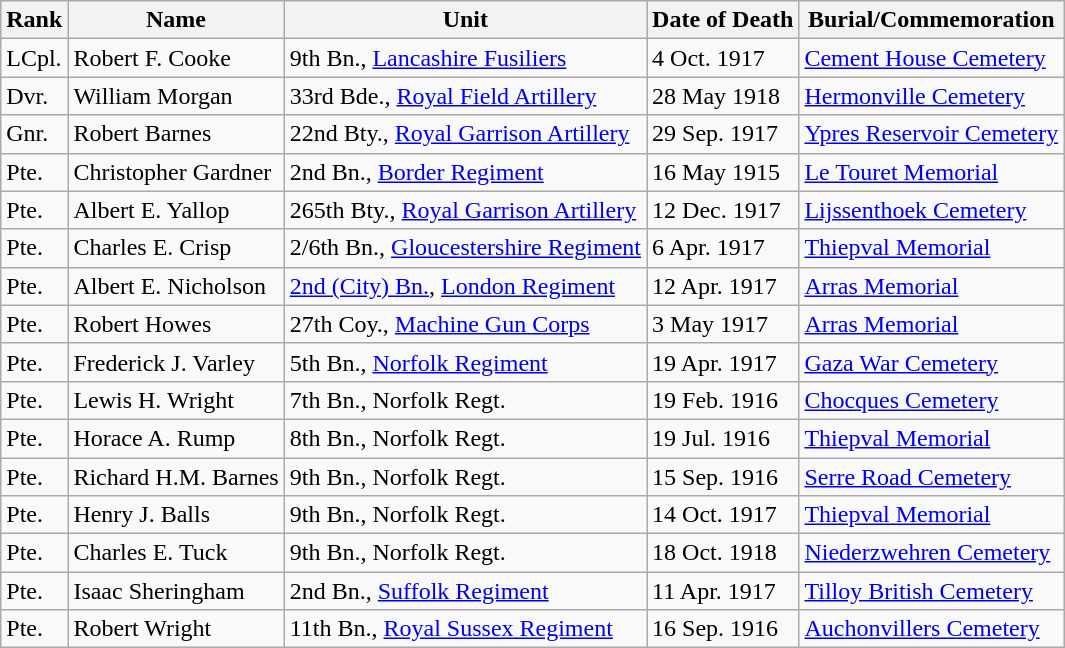<table class="wikitable">
<tr>
<th>Rank</th>
<th>Name</th>
<th>Unit</th>
<th>Date of Death</th>
<th>Burial/Commemoration</th>
</tr>
<tr>
<td>LCpl.</td>
<td>Robert F. Cooke</td>
<td>9th Bn., <a href='#'>Lancashire Fusiliers</a></td>
<td>4 Oct. 1917</td>
<td><a href='#'>Cement House Cemetery</a></td>
</tr>
<tr>
<td>Dvr.</td>
<td>William Morgan</td>
<td>33rd Bde., <a href='#'>Royal Field Artillery</a></td>
<td>28 May 1918</td>
<td><a href='#'>Hermonville Cemetery</a></td>
</tr>
<tr>
<td>Gnr.</td>
<td>Robert Barnes</td>
<td>22nd Bty., <a href='#'>Royal Garrison Artillery</a></td>
<td>29 Sep. 1917</td>
<td><a href='#'>Ypres Reservoir Cemetery</a></td>
</tr>
<tr>
<td>Pte.</td>
<td>Christopher Gardner</td>
<td>2nd Bn., <a href='#'>Border Regiment</a></td>
<td>16 May 1915</td>
<td><a href='#'>Le Touret Memorial</a></td>
</tr>
<tr>
<td>Pte.</td>
<td>Albert E. Yallop</td>
<td>265th Bty., <a href='#'>Royal Garrison Artillery</a></td>
<td>12 Dec. 1917</td>
<td><a href='#'>Lijssenthoek Cemetery</a></td>
</tr>
<tr>
<td>Pte.</td>
<td>Charles E. Crisp</td>
<td>2/6th Bn., <a href='#'>Gloucestershire Regiment</a></td>
<td>6 Apr. 1917</td>
<td><a href='#'>Thiepval Memorial</a></td>
</tr>
<tr>
<td>Pte.</td>
<td>Albert E. Nicholson</td>
<td><a href='#'>2nd (City) Bn.</a>, <a href='#'>London Regiment</a></td>
<td>12 Apr. 1917</td>
<td><a href='#'>Arras Memorial</a></td>
</tr>
<tr>
<td>Pte.</td>
<td>Robert Howes</td>
<td>27th Coy., <a href='#'>Machine Gun Corps</a></td>
<td>3 May 1917</td>
<td><a href='#'>Arras Memorial</a></td>
</tr>
<tr>
<td>Pte.</td>
<td>Frederick J. Varley</td>
<td>5th Bn., <a href='#'>Norfolk Regiment</a></td>
<td>19 Apr. 1917</td>
<td><a href='#'>Gaza War Cemetery</a></td>
</tr>
<tr>
<td>Pte.</td>
<td>Lewis H. Wright</td>
<td>7th Bn., Norfolk Regt.</td>
<td>19 Feb. 1916</td>
<td><a href='#'>Chocques Cemetery</a></td>
</tr>
<tr>
<td>Pte.</td>
<td>Horace A. Rump</td>
<td>8th Bn., Norfolk Regt.</td>
<td>19 Jul. 1916</td>
<td><a href='#'>Thiepval Memorial</a></td>
</tr>
<tr>
<td>Pte.</td>
<td>Richard H.M. Barnes</td>
<td>9th Bn., Norfolk Regt.</td>
<td>15 Sep. 1916</td>
<td><a href='#'>Serre Road Cemetery</a></td>
</tr>
<tr>
<td>Pte.</td>
<td>Henry J. Balls</td>
<td>9th Bn., Norfolk Regt.</td>
<td>14 Oct. 1917</td>
<td><a href='#'>Thiepval Memorial</a></td>
</tr>
<tr>
<td>Pte.</td>
<td>Charles E. Tuck</td>
<td>9th Bn., Norfolk Regt.</td>
<td>18 Oct. 1918</td>
<td><a href='#'>Niederzwehren Cemetery</a></td>
</tr>
<tr>
<td>Pte.</td>
<td>Isaac Sheringham</td>
<td>2nd Bn., <a href='#'>Suffolk Regiment</a></td>
<td>11 Apr. 1917</td>
<td><a href='#'>Tilloy British Cemetery</a></td>
</tr>
<tr>
<td>Pte.</td>
<td>Robert Wright</td>
<td>11th Bn., <a href='#'>Royal Sussex Regiment</a></td>
<td>16 Sep. 1916</td>
<td><a href='#'>Auchonvillers Cemetery</a></td>
</tr>
</table>
